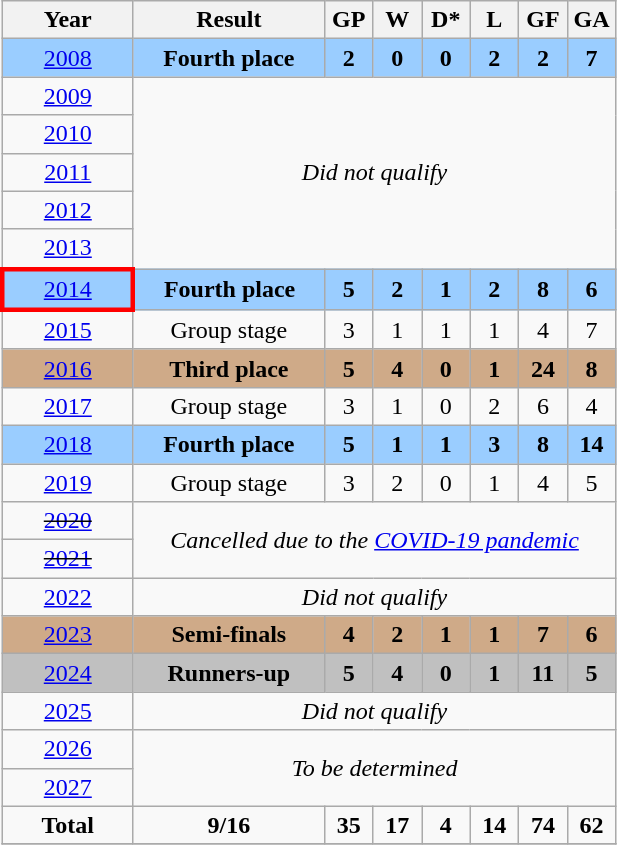<table class="wikitable" style="text-align: center;">
<tr>
<th width=80>Year</th>
<th width=120>Result</th>
<th width=25>GP</th>
<th width=25>W</th>
<th width=25>D*</th>
<th width=25>L</th>
<th width=25>GF</th>
<th width=25>GA</th>
</tr>
<tr style="background:#9acdff;">
<td> <a href='#'>2008</a></td>
<td><strong>Fourth place</strong></td>
<td><strong>2</strong></td>
<td><strong>0</strong></td>
<td><strong>0</strong></td>
<td><strong>2</strong></td>
<td><strong>2</strong></td>
<td><strong>7</strong></td>
</tr>
<tr>
<td> <a href='#'>2009</a></td>
<td colspan=8 rowspan=5><em>Did not qualify</em></td>
</tr>
<tr>
<td> <a href='#'>2010</a></td>
</tr>
<tr>
<td> <a href='#'>2011</a></td>
</tr>
<tr>
<td> <a href='#'>2012</a></td>
</tr>
<tr>
<td> <a href='#'>2013</a></td>
</tr>
<tr style="background:#9acdff;">
<td style="border: 3px solid red"> <a href='#'>2014</a></td>
<td><strong>Fourth place</strong></td>
<td><strong>5</strong></td>
<td><strong>2</strong></td>
<td><strong>1</strong></td>
<td><strong>2</strong></td>
<td><strong>8</strong></td>
<td><strong>6</strong></td>
</tr>
<tr>
<td> <a href='#'>2015</a></td>
<td>Group stage</td>
<td>3</td>
<td>1</td>
<td>1</td>
<td>1</td>
<td>4</td>
<td>7</td>
</tr>
<tr style="background:#cfaa88;">
<td> <a href='#'>2016</a></td>
<td><strong>Third place</strong></td>
<td><strong>5</strong></td>
<td><strong>4</strong></td>
<td><strong>0</strong></td>
<td><strong>1</strong></td>
<td><strong>24</strong></td>
<td><strong>8</strong></td>
</tr>
<tr>
<td> <a href='#'>2017</a></td>
<td>Group stage</td>
<td>3</td>
<td>1</td>
<td>0</td>
<td>2</td>
<td>6</td>
<td>4</td>
</tr>
<tr style="background:#9acdff;">
<td> <a href='#'>2018</a></td>
<td><strong>Fourth place</strong></td>
<td><strong>5</strong></td>
<td><strong>1</strong></td>
<td><strong>1</strong></td>
<td><strong>3</strong></td>
<td><strong>8</strong></td>
<td><strong>14</strong></td>
</tr>
<tr>
<td> <a href='#'>2019</a></td>
<td>Group stage</td>
<td>3</td>
<td>2</td>
<td>0</td>
<td>1</td>
<td>4</td>
<td>5</td>
</tr>
<tr>
<td> <s><a href='#'>2020</a></s></td>
<td rowspan=2 colspan=8><em>Cancelled due to the <a href='#'>COVID-19 pandemic</a></em></td>
</tr>
<tr>
<td> <s><a href='#'>2021</a></s></td>
</tr>
<tr>
<td> <a href='#'>2022</a></td>
<td colspan=7><em>Did not qualify</em></td>
</tr>
<tr style="background:#cfaa88;">
<td> <a href='#'>2023</a></td>
<td><strong>Semi-finals</strong></td>
<td><strong>4</strong></td>
<td><strong>2</strong></td>
<td><strong>1</strong></td>
<td><strong>1</strong></td>
<td><strong>7</strong></td>
<td><strong>6</strong></td>
</tr>
<tr bgcolor=silver>
<td> <a href='#'>2024</a></td>
<td><strong>Runners-up</strong></td>
<td><strong>5</strong></td>
<td><strong>4</strong></td>
<td><strong>0</strong></td>
<td><strong>1</strong></td>
<td><strong>11</strong></td>
<td><strong>5</strong></td>
</tr>
<tr>
<td> <a href='#'>2025</a></td>
<td colspan=7><em>Did not qualify</em></td>
</tr>
<tr>
<td> <a href='#'>2026</a></td>
<td colspan=7 rowspan=2><em>To be determined</em></td>
</tr>
<tr>
<td> <a href='#'>2027</a></td>
</tr>
<tr>
<td><strong>Total</strong></td>
<td><strong>9/16</strong></td>
<td><strong>35</strong></td>
<td><strong>17</strong></td>
<td><strong>4</strong></td>
<td><strong>14</strong></td>
<td><strong>74</strong></td>
<td><strong>62</strong></td>
</tr>
<tr>
</tr>
</table>
